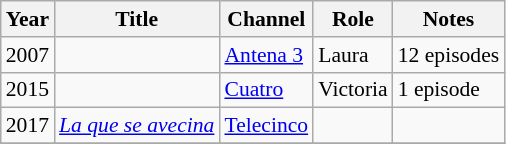<table class="wikitable" style="font-size: 90%;">
<tr>
<th>Year</th>
<th>Title</th>
<th>Channel</th>
<th>Role</th>
<th>Notes</th>
</tr>
<tr>
<td>2007</td>
<td><em></em></td>
<td><a href='#'>Antena 3</a></td>
<td>Laura</td>
<td>12 episodes</td>
</tr>
<tr>
<td>2015</td>
<td><em></em></td>
<td><a href='#'>Cuatro</a></td>
<td>Victoria</td>
<td>1 episode</td>
</tr>
<tr>
<td>2017</td>
<td><em><a href='#'>La que se avecina</a></em></td>
<td><a href='#'>Telecinco</a></td>
<td></td>
<td></td>
</tr>
<tr>
</tr>
</table>
